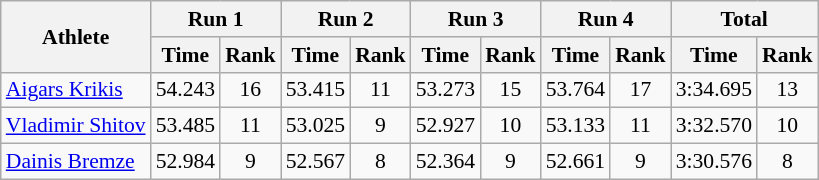<table class="wikitable" border="1" style="font-size:90%">
<tr>
<th rowspan="2">Athlete</th>
<th colspan="2">Run 1</th>
<th colspan="2">Run 2</th>
<th colspan="2">Run 3</th>
<th colspan="2">Run 4</th>
<th colspan="2">Total</th>
</tr>
<tr>
<th>Time</th>
<th>Rank</th>
<th>Time</th>
<th>Rank</th>
<th>Time</th>
<th>Rank</th>
<th>Time</th>
<th>Rank</th>
<th>Time</th>
<th>Rank</th>
</tr>
<tr>
<td><a href='#'>Aigars Krikis</a></td>
<td align="center">54.243</td>
<td align="center">16</td>
<td align="center">53.415</td>
<td align="center">11</td>
<td align="center">53.273</td>
<td align="center">15</td>
<td align="center">53.764</td>
<td align="center">17</td>
<td align="center">3:34.695</td>
<td align="center">13</td>
</tr>
<tr>
<td><a href='#'>Vladimir Shitov</a></td>
<td align="center">53.485</td>
<td align="center">11</td>
<td align="center">53.025</td>
<td align="center">9</td>
<td align="center">52.927</td>
<td align="center">10</td>
<td align="center">53.133</td>
<td align="center">11</td>
<td align="center">3:32.570</td>
<td align="center">10</td>
</tr>
<tr>
<td><a href='#'>Dainis Bremze</a></td>
<td align="center">52.984</td>
<td align="center">9</td>
<td align="center">52.567</td>
<td align="center">8</td>
<td align="center">52.364</td>
<td align="center">9</td>
<td align="center">52.661</td>
<td align="center">9</td>
<td align="center">3:30.576</td>
<td align="center">8</td>
</tr>
</table>
